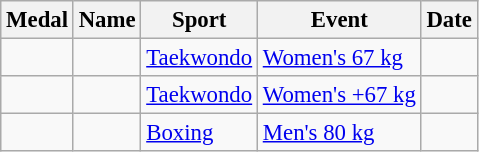<table class="wikitable sortable" style="font-size:95%">
<tr>
<th>Medal</th>
<th>Name</th>
<th>Sport</th>
<th>Event</th>
<th>Date</th>
</tr>
<tr>
<td></td>
<td></td>
<td><a href='#'>Taekwondo</a></td>
<td><a href='#'>Women's 67 kg</a></td>
<td></td>
</tr>
<tr>
<td></td>
<td></td>
<td><a href='#'>Taekwondo</a></td>
<td><a href='#'>Women's +67 kg</a></td>
<td></td>
</tr>
<tr>
<td></td>
<td></td>
<td><a href='#'>Boxing</a></td>
<td><a href='#'>Men's 80 kg</a></td>
<td></td>
</tr>
</table>
